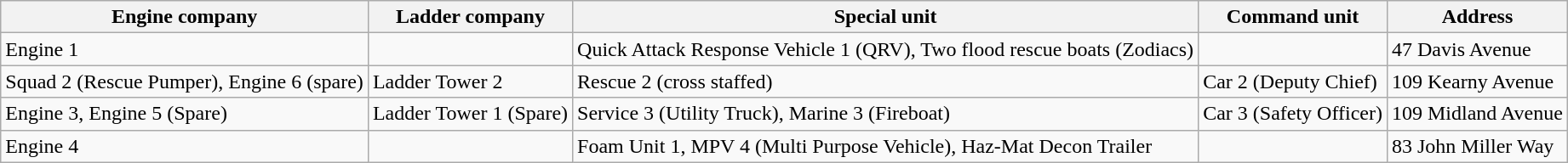<table class=wikitable>
<tr valign=bottom>
<th>Engine company</th>
<th>Ladder company</th>
<th>Special unit</th>
<th>Command unit</th>
<th>Address</th>
</tr>
<tr>
<td>Engine 1</td>
<td></td>
<td>Quick Attack Response Vehicle 1 (QRV), Two flood rescue boats (Zodiacs)</td>
<td></td>
<td>47 Davis Avenue</td>
</tr>
<tr>
<td>Squad 2 (Rescue Pumper), Engine 6 (spare)</td>
<td>Ladder Tower 2</td>
<td>Rescue 2 (cross staffed)</td>
<td>Car 2 (Deputy Chief)</td>
<td>109 Kearny Avenue</td>
</tr>
<tr>
<td>Engine 3, Engine 5 (Spare)</td>
<td>Ladder Tower 1 (Spare)</td>
<td>Service 3 (Utility Truck), Marine 3 (Fireboat)</td>
<td>Car 3 (Safety Officer)</td>
<td>109 Midland Avenue</td>
</tr>
<tr>
<td>Engine 4</td>
<td></td>
<td>Foam Unit 1, MPV 4 (Multi Purpose Vehicle), Haz-Mat Decon Trailer</td>
<td></td>
<td>83 John Miller Way</td>
</tr>
</table>
